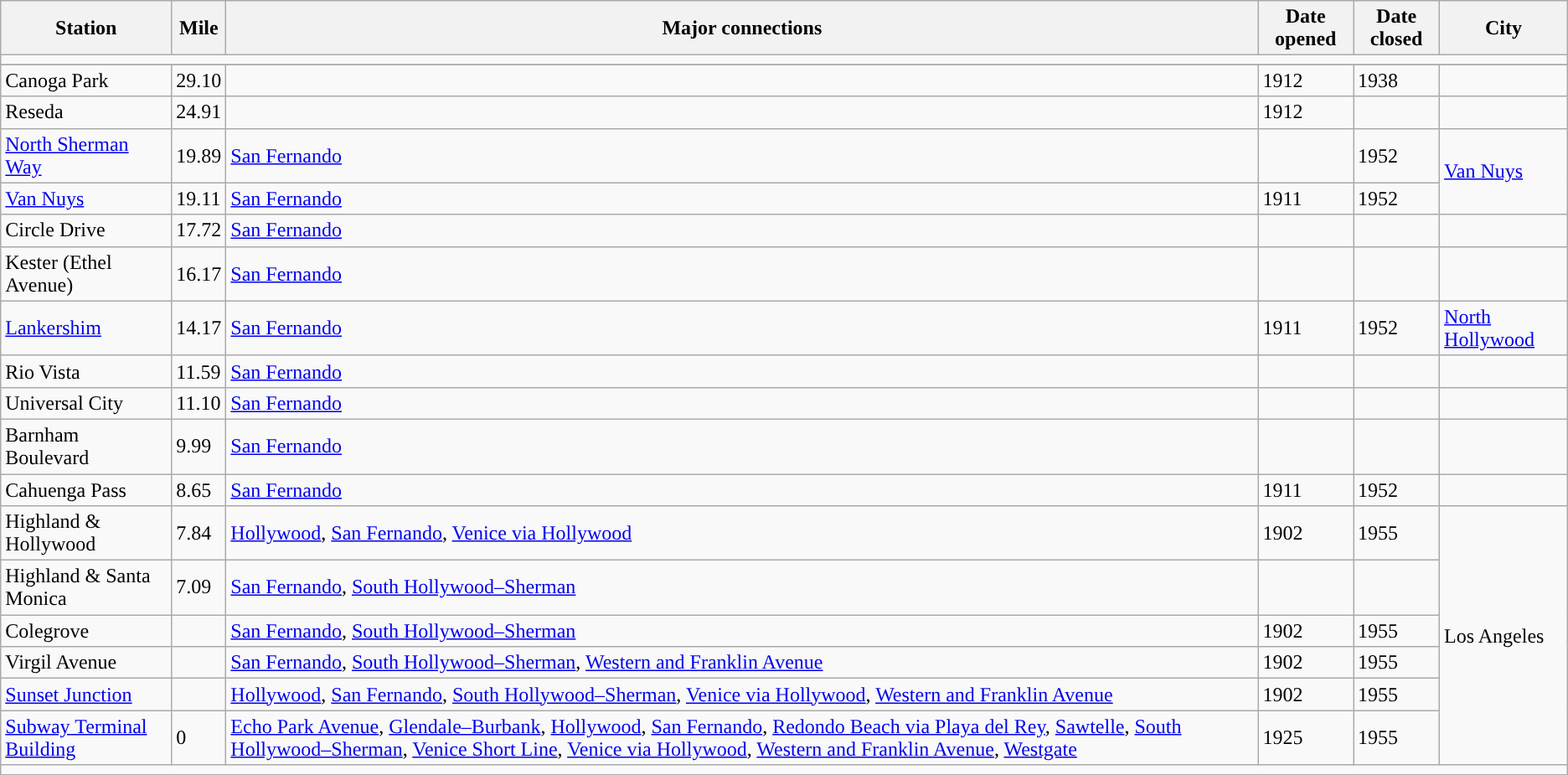<table class="wikitable">
<tr>
<th>Station</th>
<th>Mile</th>
<th>Major connections</th>
<th>Date opened</th>
<th>Date closed</th>
<th>City</th>
</tr>
<tr>
<td colspan = "6"></td>
</tr>
<tr>
</tr>
<tr>
<td>Canoga Park</td>
<td>29.10</td>
<td></td>
<td>1912</td>
<td>1938</td>
<td></td>
</tr>
<tr>
<td>Reseda</td>
<td>24.91</td>
<td></td>
<td>1912</td>
<td></td>
<td></td>
</tr>
<tr>
<td><a href='#'>North Sherman Way</a></td>
<td>19.89</td>
<td><a href='#'>San Fernando</a></td>
<td></td>
<td>1952</td>
<td rowspan=2><a href='#'>Van Nuys</a></td>
</tr>
<tr>
<td><a href='#'>Van Nuys</a></td>
<td>19.11</td>
<td><a href='#'>San Fernando</a></td>
<td>1911</td>
<td>1952</td>
</tr>
<tr>
<td>Circle Drive</td>
<td>17.72</td>
<td><a href='#'>San Fernando</a></td>
<td></td>
<td></td>
<td></td>
</tr>
<tr>
<td>Kester (Ethel Avenue)</td>
<td>16.17</td>
<td><a href='#'>San Fernando</a></td>
<td></td>
<td></td>
<td></td>
</tr>
<tr>
<td><a href='#'>Lankershim<br></a></td>
<td>14.17</td>
<td><a href='#'>San Fernando</a></td>
<td>1911</td>
<td>1952</td>
<td rowspan=1><a href='#'>North Hollywood</a></td>
</tr>
<tr>
<td>Rio Vista</td>
<td>11.59</td>
<td><a href='#'>San Fernando</a></td>
<td></td>
<td></td>
<td></td>
</tr>
<tr>
<td>Universal City</td>
<td>11.10</td>
<td><a href='#'>San Fernando</a></td>
<td></td>
<td></td>
<td></td>
</tr>
<tr>
<td>Barnham Boulevard</td>
<td>9.99</td>
<td><a href='#'>San Fernando</a></td>
<td></td>
<td></td>
</tr>
<tr>
<td>Cahuenga Pass</td>
<td>8.65</td>
<td><a href='#'>San Fernando</a></td>
<td>1911</td>
<td>1952</td>
<td></td>
</tr>
<tr>
<td>Highland & Hollywood</td>
<td>7.84</td>
<td><a href='#'>Hollywood</a>, <a href='#'>San Fernando</a>, <a href='#'>Venice via Hollywood</a></td>
<td>1902</td>
<td>1955</td>
<td rowspan=6>Los Angeles</td>
</tr>
<tr>
<td>Highland & Santa Monica</td>
<td>7.09</td>
<td><a href='#'>San Fernando</a>, <a href='#'>South Hollywood–Sherman</a></td>
<td></td>
<td></td>
</tr>
<tr>
<td>Colegrove</td>
<td></td>
<td><a href='#'>San Fernando</a>, <a href='#'>South Hollywood–Sherman</a></td>
<td>1902</td>
<td>1955</td>
</tr>
<tr>
<td>Virgil Avenue</td>
<td></td>
<td><a href='#'>San Fernando</a>, <a href='#'>South Hollywood–Sherman</a>, <a href='#'>Western and Franklin Avenue</a></td>
<td>1902</td>
<td>1955</td>
</tr>
<tr>
<td><a href='#'>Sunset Junction</a></td>
<td></td>
<td><a href='#'>Hollywood</a>, <a href='#'>San Fernando</a>, <a href='#'>South Hollywood–Sherman</a>, <a href='#'>Venice via Hollywood</a>, <a href='#'>Western and Franklin Avenue</a></td>
<td>1902</td>
<td>1955</td>
</tr>
<tr>
<td><a href='#'>Subway Terminal Building</a></td>
<td>0</td>
<td><a href='#'>Echo Park Avenue</a>, <a href='#'>Glendale–Burbank</a>, <a href='#'>Hollywood</a>, <a href='#'>San Fernando</a>, <a href='#'>Redondo Beach via Playa del Rey</a>, <a href='#'>Sawtelle</a>, <a href='#'>South Hollywood–Sherman</a>, <a href='#'>Venice Short Line</a>, <a href='#'>Venice via Hollywood</a>, <a href='#'>Western and Franklin Avenue</a>, <a href='#'>Westgate</a></td>
<td>1925</td>
<td>1955</td>
</tr>
<tr>
<td colspan = "6"></td>
</tr>
</table>
